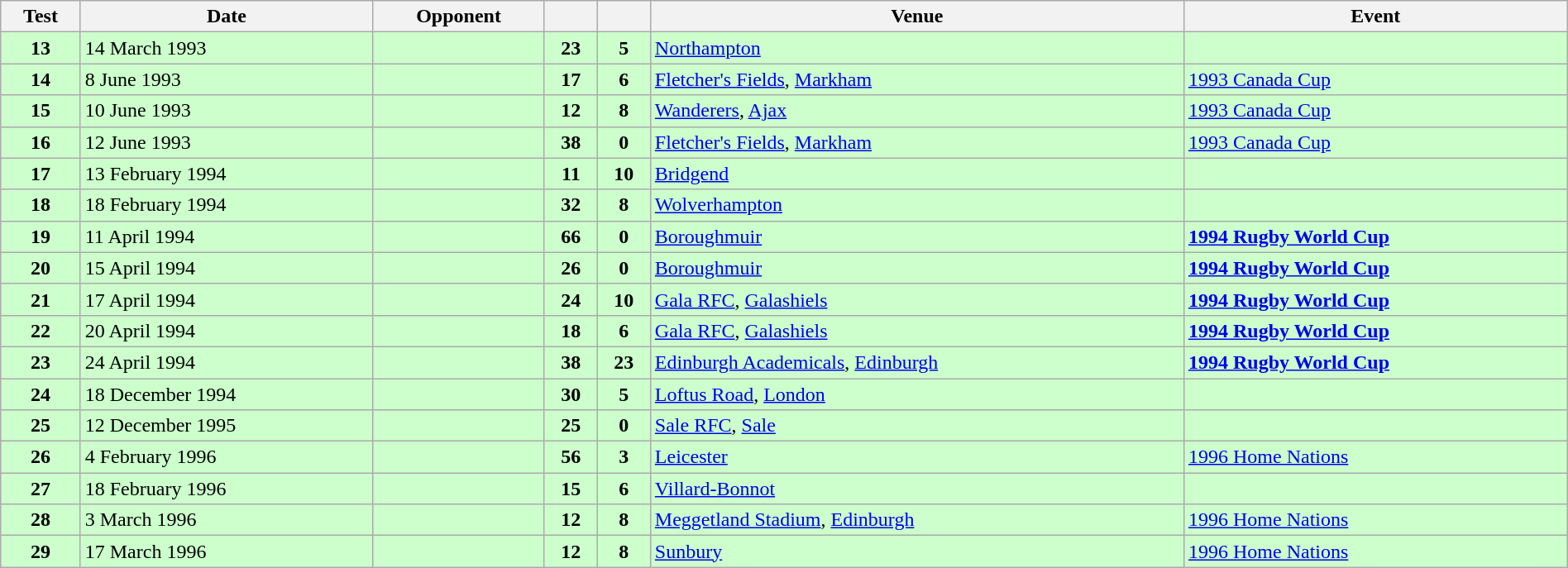<table class="wikitable sortable" style="width:100%">
<tr>
<th>Test</th>
<th>Date</th>
<th>Opponent</th>
<th></th>
<th></th>
<th>Venue</th>
<th>Event</th>
</tr>
<tr bgcolor=#ccffcc>
<td align="center"><strong>13</strong></td>
<td>14 March 1993</td>
<td></td>
<td align="center"><strong>23</strong></td>
<td align="center"><strong>5</strong></td>
<td><a href='#'>Northampton</a></td>
<td></td>
</tr>
<tr bgcolor=#ccffcc>
<td align="center"><strong>14</strong></td>
<td>8 June 1993</td>
<td></td>
<td align="center"><strong>17</strong></td>
<td align="center"><strong>6</strong></td>
<td><a href='#'>Fletcher's Fields</a>, <a href='#'>Markham</a></td>
<td><a href='#'>1993 Canada Cup</a></td>
</tr>
<tr bgcolor=#ccffcc>
<td align="center"><strong>15</strong></td>
<td>10 June 1993</td>
<td></td>
<td align="center"><strong>12</strong></td>
<td align="center"><strong>8</strong></td>
<td><a href='#'>Wanderers</a>, <a href='#'>Ajax</a></td>
<td><a href='#'>1993 Canada Cup</a></td>
</tr>
<tr bgcolor=#ccffcc>
<td align="center"><strong>16</strong></td>
<td>12 June 1993</td>
<td></td>
<td align="center"><strong>38</strong></td>
<td align="center"><strong>0</strong></td>
<td><a href='#'>Fletcher's Fields</a>, <a href='#'>Markham</a></td>
<td><a href='#'>1993 Canada Cup</a></td>
</tr>
<tr bgcolor=#ccffcc>
<td align="center"><strong>17</strong></td>
<td>13 February 1994</td>
<td></td>
<td align="center"><strong>11</strong></td>
<td align="center"><strong>10</strong></td>
<td><a href='#'>Bridgend</a></td>
<td></td>
</tr>
<tr bgcolor=#ccffcc>
<td align="center"><strong>18</strong></td>
<td>18 February 1994</td>
<td></td>
<td align="center"><strong>32</strong></td>
<td align="center"><strong>8</strong></td>
<td><a href='#'>Wolverhampton</a></td>
<td></td>
</tr>
<tr bgcolor=#ccffcc>
<td align="center"><strong>19</strong></td>
<td>11 April 1994</td>
<td></td>
<td align="center"><strong>66</strong></td>
<td align="center"><strong>0</strong></td>
<td><a href='#'>Boroughmuir</a></td>
<td><strong><a href='#'>1994 Rugby World Cup</a></strong></td>
</tr>
<tr bgcolor=#ccffcc>
<td align="center"><strong>20</strong></td>
<td>15 April 1994</td>
<td></td>
<td align="center"><strong>26</strong></td>
<td align="center"><strong>0</strong></td>
<td><a href='#'>Boroughmuir</a></td>
<td><strong><a href='#'>1994 Rugby World Cup</a></strong></td>
</tr>
<tr bgcolor=#ccffcc>
<td align="center"><strong>21</strong></td>
<td>17 April 1994</td>
<td></td>
<td align="center"><strong>24</strong></td>
<td align="center"><strong>10</strong></td>
<td><a href='#'>Gala RFC</a>, <a href='#'>Galashiels</a></td>
<td><strong><a href='#'>1994 Rugby World Cup</a></strong></td>
</tr>
<tr bgcolor=#ccffcc>
<td align="center"><strong>22</strong></td>
<td>20 April 1994</td>
<td></td>
<td align="center"><strong>18</strong></td>
<td align="center"><strong>6</strong></td>
<td><a href='#'>Gala RFC</a>, <a href='#'>Galashiels</a></td>
<td><strong><a href='#'>1994 Rugby World Cup</a></strong></td>
</tr>
<tr bgcolor=#ccffcc>
<td align="center"><strong>23</strong></td>
<td>24 April 1994</td>
<td></td>
<td align="center"><strong>38</strong></td>
<td align="center"><strong>23</strong></td>
<td><a href='#'>Edinburgh Academicals</a>, <a href='#'>Edinburgh</a></td>
<td><strong><a href='#'>1994 Rugby World Cup</a></strong> </td>
</tr>
<tr bgcolor=#ccffcc>
<td align="center"><strong>24</strong></td>
<td>18 December 1994</td>
<td></td>
<td align="center"><strong>30</strong></td>
<td align="center"><strong>5</strong></td>
<td><a href='#'>Loftus Road</a>, <a href='#'>London</a></td>
<td></td>
</tr>
<tr bgcolor=#ccffcc>
<td align="center"><strong>25</strong></td>
<td>12 December 1995</td>
<td></td>
<td align="center"><strong>25</strong></td>
<td align="center"><strong>0</strong></td>
<td><a href='#'>Sale RFC</a>, <a href='#'>Sale</a></td>
<td></td>
</tr>
<tr bgcolor=#ccffcc>
<td align="center"><strong>26</strong></td>
<td>4 February 1996</td>
<td></td>
<td align="center"><strong>56</strong></td>
<td align="center"><strong>3</strong></td>
<td><a href='#'>Leicester</a></td>
<td><a href='#'>1996 Home Nations</a></td>
</tr>
<tr bgcolor=#ccffcc>
<td align="center"><strong>27</strong></td>
<td>18 February 1996</td>
<td></td>
<td align="center"><strong>15</strong></td>
<td align="center"><strong>6</strong></td>
<td><a href='#'>Villard-Bonnot</a></td>
<td></td>
</tr>
<tr bgcolor=#ccffcc>
<td align="center"><strong>28</strong></td>
<td>3 March 1996</td>
<td></td>
<td align="center"><strong>12</strong></td>
<td align="center"><strong>8</strong></td>
<td><a href='#'>Meggetland Stadium</a>, <a href='#'>Edinburgh</a></td>
<td><a href='#'>1996 Home Nations</a></td>
</tr>
<tr bgcolor=#ccffcc>
<td align="center"><strong>29</strong></td>
<td>17 March 1996</td>
<td></td>
<td align="center"><strong>12</strong></td>
<td align="center"><strong>8</strong></td>
<td><a href='#'>Sunbury</a></td>
<td><a href='#'>1996 Home Nations</a></td>
</tr>
</table>
